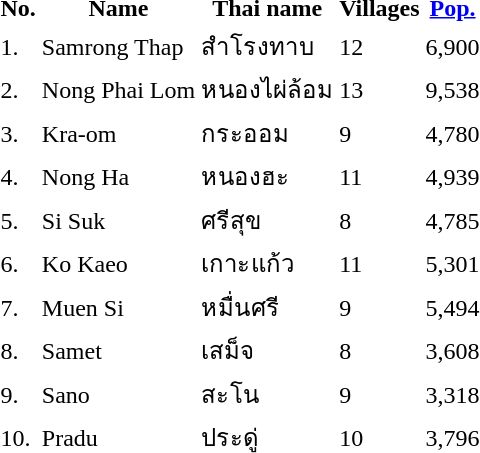<table>
<tr>
<th>No.</th>
<th>Name</th>
<th>Thai name</th>
<th>Villages</th>
<th><a href='#'>Pop.</a></th>
</tr>
<tr>
<td>1.</td>
<td>Samrong Thap</td>
<td>สำโรงทาบ</td>
<td>12</td>
<td>6,900</td>
<td></td>
</tr>
<tr>
<td>2.</td>
<td>Nong Phai Lom</td>
<td>หนองไผ่ล้อม</td>
<td>13</td>
<td>9,538</td>
<td></td>
</tr>
<tr>
<td>3.</td>
<td>Kra-om</td>
<td>กระออม</td>
<td>9</td>
<td>4,780</td>
<td></td>
</tr>
<tr>
<td>4.</td>
<td>Nong Ha</td>
<td>หนองฮะ</td>
<td>11</td>
<td>4,939</td>
<td></td>
</tr>
<tr>
<td>5.</td>
<td>Si Suk</td>
<td>ศรีสุข</td>
<td>8</td>
<td>4,785</td>
<td></td>
</tr>
<tr>
<td>6.</td>
<td>Ko Kaeo</td>
<td>เกาะแก้ว</td>
<td>11</td>
<td>5,301</td>
<td></td>
</tr>
<tr>
<td>7.</td>
<td>Muen Si</td>
<td>หมื่นศรี</td>
<td>9</td>
<td>5,494</td>
<td></td>
</tr>
<tr>
<td>8.</td>
<td>Samet</td>
<td>เสม็จ</td>
<td>8</td>
<td>3,608</td>
<td></td>
</tr>
<tr>
<td>9.</td>
<td>Sano</td>
<td>สะโน</td>
<td>9</td>
<td>3,318</td>
<td></td>
</tr>
<tr>
<td>10.</td>
<td>Pradu</td>
<td>ประดู่</td>
<td>10</td>
<td>3,796</td>
<td></td>
</tr>
</table>
